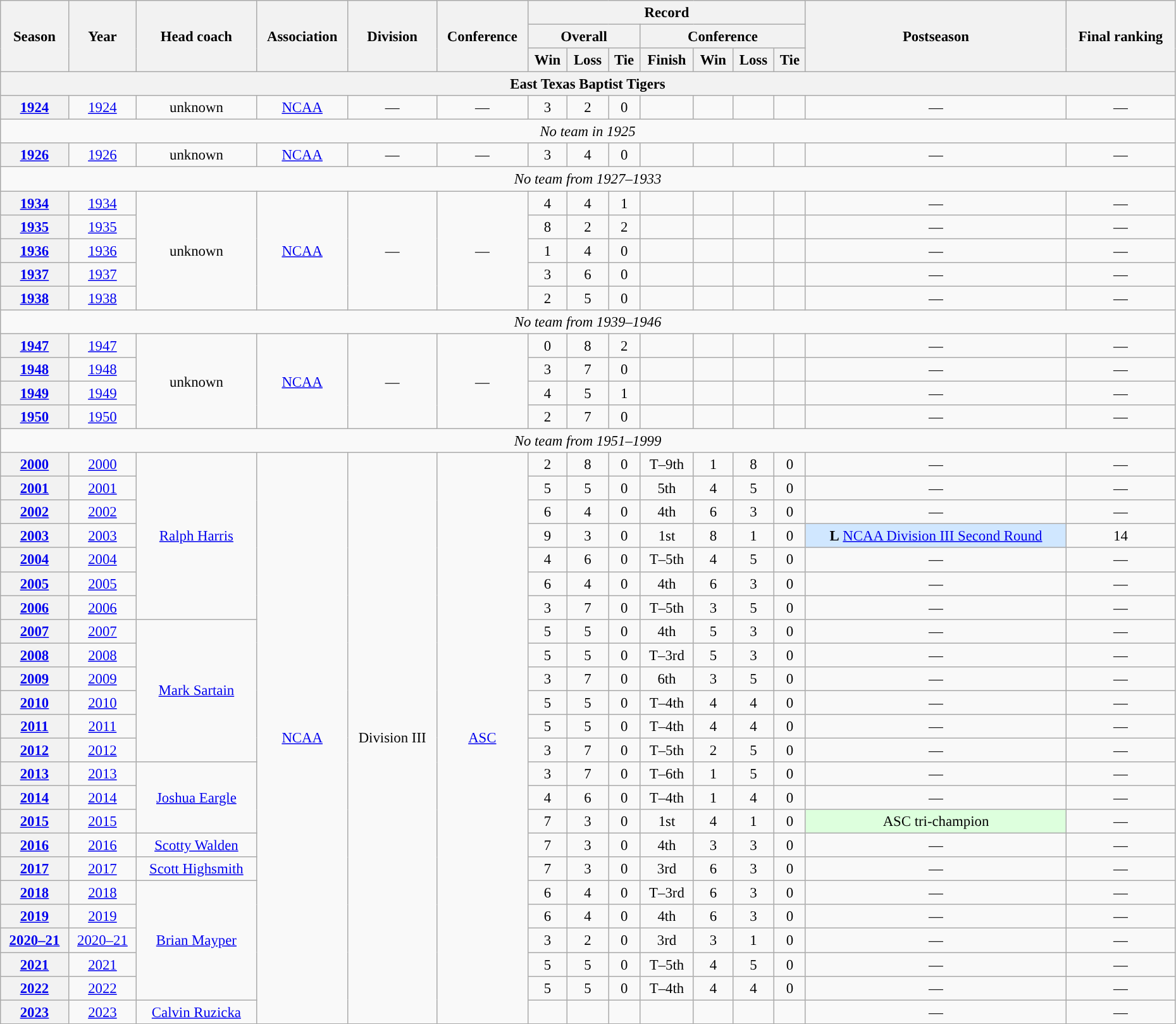<table class="wikitable" style="font-size: 95%; width:98%;text-align:center;">
<tr>
<th rowspan="3">Season</th>
<th rowspan="3">Year</th>
<th rowspan="3">Head coach</th>
<th rowspan="3">Association</th>
<th rowspan="3">Division</th>
<th rowspan="3">Conference</th>
<th colspan="7">Record</th>
<th rowspan="3">Postseason</th>
<th rowspan="3">Final ranking</th>
</tr>
<tr>
<th colspan="3">Overall</th>
<th colspan="4">Conference</th>
</tr>
<tr>
<th>Win</th>
<th>Loss</th>
<th>Tie</th>
<th>Finish</th>
<th>Win</th>
<th>Loss</th>
<th>Tie</th>
</tr>
<tr>
<th colspan="15">East Texas Baptist Tigers</th>
</tr>
<tr>
<th><a href='#'>1924</a></th>
<td><a href='#'>1924</a></td>
<td rowspan="1">unknown</td>
<td rowspan="1"><a href='#'>NCAA</a></td>
<td rowspan="1">—</td>
<td rowspan="1">—</td>
<td>3</td>
<td>2</td>
<td>0</td>
<td></td>
<td></td>
<td></td>
<td></td>
<td>—</td>
<td>—</td>
</tr>
<tr>
<td colspan="15"><em>No team in 1925</em></td>
</tr>
<tr>
<th><a href='#'>1926</a></th>
<td><a href='#'>1926</a></td>
<td rowspan="1">unknown</td>
<td rowspan="1"><a href='#'>NCAA</a></td>
<td rowspan="1">—</td>
<td rowspan="1">—</td>
<td>3</td>
<td>4</td>
<td>0</td>
<td></td>
<td></td>
<td></td>
<td></td>
<td>—</td>
<td>—</td>
</tr>
<tr>
<td colspan="15"><em>No team from 1927–1933</em></td>
</tr>
<tr>
<th><a href='#'>1934</a></th>
<td><a href='#'>1934</a></td>
<td rowspan="5">unknown</td>
<td rowspan="5"><a href='#'>NCAA</a></td>
<td rowspan="5">—</td>
<td rowspan="5">—</td>
<td>4</td>
<td>4</td>
<td>1</td>
<td></td>
<td></td>
<td></td>
<td></td>
<td>—</td>
<td>—</td>
</tr>
<tr>
<th><a href='#'>1935</a></th>
<td><a href='#'>1935</a></td>
<td>8</td>
<td>2</td>
<td>2</td>
<td></td>
<td></td>
<td></td>
<td></td>
<td>—</td>
<td>—</td>
</tr>
<tr>
<th><a href='#'>1936</a></th>
<td><a href='#'>1936</a></td>
<td>1</td>
<td>4</td>
<td>0</td>
<td></td>
<td></td>
<td></td>
<td></td>
<td>—</td>
<td>—</td>
</tr>
<tr>
<th><a href='#'>1937</a></th>
<td><a href='#'>1937</a></td>
<td>3</td>
<td>6</td>
<td>0</td>
<td></td>
<td></td>
<td></td>
<td></td>
<td>—</td>
<td>—</td>
</tr>
<tr>
<th><a href='#'>1938</a></th>
<td><a href='#'>1938</a></td>
<td>2</td>
<td>5</td>
<td>0</td>
<td></td>
<td></td>
<td></td>
<td></td>
<td>—</td>
<td>—</td>
</tr>
<tr>
<td colspan="15"><em>No team from 1939–1946</em></td>
</tr>
<tr>
<th><a href='#'>1947</a></th>
<td><a href='#'>1947</a></td>
<td rowspan="4">unknown</td>
<td rowspan="4"><a href='#'>NCAA</a></td>
<td rowspan="4">—</td>
<td rowspan="4">—</td>
<td>0</td>
<td>8</td>
<td>2</td>
<td></td>
<td></td>
<td></td>
<td></td>
<td>—</td>
<td>—</td>
</tr>
<tr>
<th><a href='#'>1948</a></th>
<td><a href='#'>1948</a></td>
<td>3</td>
<td>7</td>
<td>0</td>
<td></td>
<td></td>
<td></td>
<td></td>
<td>—</td>
<td>—</td>
</tr>
<tr>
<th><a href='#'>1949</a></th>
<td><a href='#'>1949</a></td>
<td>4</td>
<td>5</td>
<td>1</td>
<td></td>
<td></td>
<td></td>
<td></td>
<td>—</td>
<td>—</td>
</tr>
<tr>
<th><a href='#'>1950</a></th>
<td><a href='#'>1950</a></td>
<td>2</td>
<td>7</td>
<td>0</td>
<td></td>
<td></td>
<td></td>
<td></td>
<td>—</td>
<td>—</td>
</tr>
<tr>
<td colspan="15"><em>No team from 1951–1999</em></td>
</tr>
<tr>
<th><a href='#'>2000</a></th>
<td><a href='#'>2000</a></td>
<td rowspan="7"><a href='#'>Ralph Harris</a></td>
<td rowspan="24"><a href='#'>NCAA</a></td>
<td rowspan="24">Division III</td>
<td rowspan="24"><a href='#'>ASC</a></td>
<td>2</td>
<td>8</td>
<td>0</td>
<td>T–9th</td>
<td>1</td>
<td>8</td>
<td>0</td>
<td>—</td>
<td>—</td>
</tr>
<tr>
<th><a href='#'>2001</a></th>
<td><a href='#'>2001</a></td>
<td>5</td>
<td>5</td>
<td>0</td>
<td>5th</td>
<td>4</td>
<td>5</td>
<td>0</td>
<td>—</td>
<td>—</td>
</tr>
<tr>
<th><a href='#'>2002</a></th>
<td><a href='#'>2002</a></td>
<td>6</td>
<td>4</td>
<td>0</td>
<td>4th</td>
<td>6</td>
<td>3</td>
<td>0</td>
<td>—</td>
<td>—</td>
</tr>
<tr>
<th><a href='#'>2003</a></th>
<td><a href='#'>2003</a></td>
<td>9</td>
<td>3</td>
<td>0</td>
<td>1st</td>
<td>8</td>
<td>1</td>
<td>0</td>
<td bgcolor="#d0e7ff"><strong>L</strong> <a href='#'>NCAA Division III Second Round</a></td>
<td>14</td>
</tr>
<tr>
<th><a href='#'>2004</a></th>
<td><a href='#'>2004</a></td>
<td>4</td>
<td>6</td>
<td>0</td>
<td>T–5th</td>
<td>4</td>
<td>5</td>
<td>0</td>
<td>—</td>
<td>—</td>
</tr>
<tr>
<th><a href='#'>2005</a></th>
<td><a href='#'>2005</a></td>
<td>6</td>
<td>4</td>
<td>0</td>
<td>4th</td>
<td>6</td>
<td>3</td>
<td>0</td>
<td>—</td>
<td>—</td>
</tr>
<tr>
<th><a href='#'>2006</a></th>
<td><a href='#'>2006</a></td>
<td>3</td>
<td>7</td>
<td>0</td>
<td>T–5th</td>
<td>3</td>
<td>5</td>
<td>0</td>
<td>—</td>
<td>—</td>
</tr>
<tr>
<th><a href='#'>2007</a></th>
<td><a href='#'>2007</a></td>
<td rowspan="6"><a href='#'>Mark Sartain</a></td>
<td>5</td>
<td>5</td>
<td>0</td>
<td>4th</td>
<td>5</td>
<td>3</td>
<td>0</td>
<td>—</td>
<td>—</td>
</tr>
<tr>
<th><a href='#'>2008</a></th>
<td><a href='#'>2008</a></td>
<td>5</td>
<td>5</td>
<td>0</td>
<td>T–3rd</td>
<td>5</td>
<td>3</td>
<td>0</td>
<td>—</td>
<td>—</td>
</tr>
<tr>
<th><a href='#'>2009</a></th>
<td><a href='#'>2009</a></td>
<td>3</td>
<td>7</td>
<td>0</td>
<td>6th</td>
<td>3</td>
<td>5</td>
<td>0</td>
<td>—</td>
<td>—</td>
</tr>
<tr>
<th><a href='#'>2010</a></th>
<td><a href='#'>2010</a></td>
<td>5</td>
<td>5</td>
<td>0</td>
<td>T–4th</td>
<td>4</td>
<td>4</td>
<td>0</td>
<td>—</td>
<td>—</td>
</tr>
<tr>
<th><a href='#'>2011</a></th>
<td><a href='#'>2011</a></td>
<td>5</td>
<td>5</td>
<td>0</td>
<td>T–4th</td>
<td>4</td>
<td>4</td>
<td>0</td>
<td>—</td>
<td>—</td>
</tr>
<tr>
<th><a href='#'>2012</a></th>
<td><a href='#'>2012</a></td>
<td>3</td>
<td>7</td>
<td>0</td>
<td>T–5th</td>
<td>2</td>
<td>5</td>
<td>0</td>
<td>—</td>
<td>—</td>
</tr>
<tr>
<th><a href='#'>2013</a></th>
<td><a href='#'>2013</a></td>
<td rowspan="3"><a href='#'>Joshua Eargle</a></td>
<td>3</td>
<td>7</td>
<td>0</td>
<td>T–6th</td>
<td>1</td>
<td>5</td>
<td>0</td>
<td>—</td>
<td>—</td>
</tr>
<tr>
<th><a href='#'>2014</a></th>
<td><a href='#'>2014</a></td>
<td>4</td>
<td>6</td>
<td>0</td>
<td>T–4th</td>
<td>1</td>
<td>4</td>
<td>0</td>
<td>—</td>
<td>—</td>
</tr>
<tr>
<th><a href='#'>2015</a></th>
<td><a href='#'>2015</a></td>
<td>7</td>
<td>3</td>
<td>0</td>
<td>1st</td>
<td>4</td>
<td>1</td>
<td>0</td>
<td bgcolor="#ddffdd">ASC tri-champion</td>
<td>—</td>
</tr>
<tr>
<th><a href='#'>2016</a></th>
<td><a href='#'>2016</a></td>
<td rowspan="1"><a href='#'>Scotty Walden</a></td>
<td>7</td>
<td>3</td>
<td>0</td>
<td>4th</td>
<td>3</td>
<td>3</td>
<td>0</td>
<td>—</td>
<td>—</td>
</tr>
<tr>
<th><a href='#'>2017</a></th>
<td><a href='#'>2017</a></td>
<td rowspan="1"><a href='#'>Scott Highsmith</a></td>
<td>7</td>
<td>3</td>
<td>0</td>
<td>3rd</td>
<td>6</td>
<td>3</td>
<td>0</td>
<td>—</td>
<td>—</td>
</tr>
<tr>
<th><a href='#'>2018</a></th>
<td><a href='#'>2018</a></td>
<td rowspan="5"><a href='#'>Brian Mayper</a></td>
<td>6</td>
<td>4</td>
<td>0</td>
<td>T–3rd</td>
<td>6</td>
<td>3</td>
<td>0</td>
<td>—</td>
<td>—</td>
</tr>
<tr>
<th><a href='#'>2019</a></th>
<td><a href='#'>2019</a></td>
<td>6</td>
<td>4</td>
<td>0</td>
<td>4th</td>
<td>6</td>
<td>3</td>
<td>0</td>
<td>—</td>
<td>—</td>
</tr>
<tr>
<th><a href='#'>2020–21</a></th>
<td><a href='#'>2020–21</a></td>
<td>3</td>
<td>2</td>
<td>0</td>
<td>3rd</td>
<td>3</td>
<td>1</td>
<td>0</td>
<td>—</td>
<td>—</td>
</tr>
<tr>
<th><a href='#'>2021</a></th>
<td><a href='#'>2021</a></td>
<td>5</td>
<td>5</td>
<td>0</td>
<td>T–5th</td>
<td>4</td>
<td>5</td>
<td>0</td>
<td>—</td>
<td>—</td>
</tr>
<tr>
<th><a href='#'>2022</a></th>
<td><a href='#'>2022</a></td>
<td>5</td>
<td>5</td>
<td>0</td>
<td>T–4th</td>
<td>4</td>
<td>4</td>
<td>0</td>
<td>—</td>
<td>—</td>
</tr>
<tr>
<th><a href='#'>2023</a></th>
<td><a href='#'>2023</a></td>
<td rowspan="1"><a href='#'>Calvin Ruzicka</a></td>
<td></td>
<td></td>
<td></td>
<td></td>
<td></td>
<td></td>
<td></td>
<td>—</td>
<td>—</td>
</tr>
<tr>
</tr>
</table>
